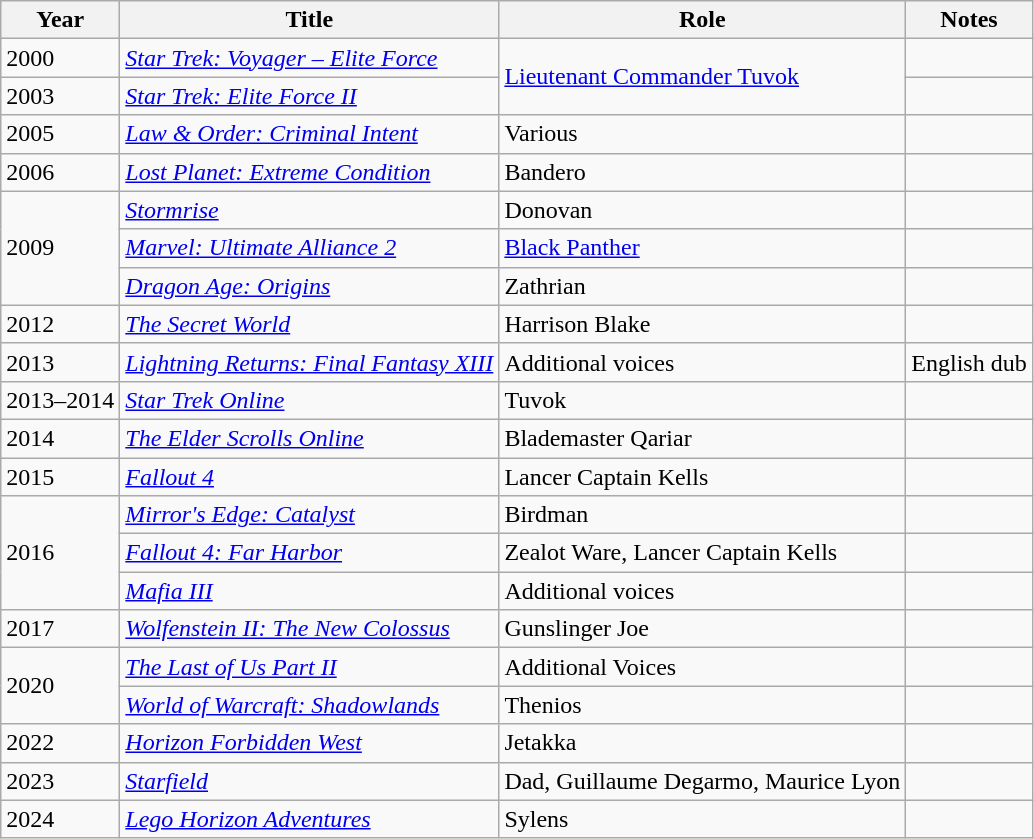<table class="wikitable sortable">
<tr>
<th>Year</th>
<th>Title</th>
<th>Role</th>
<th>Notes</th>
</tr>
<tr>
<td>2000</td>
<td><em><a href='#'>Star Trek: Voyager – Elite Force</a></em></td>
<td rowspan="2"><a href='#'>Lieutenant Commander Tuvok</a></td>
<td></td>
</tr>
<tr>
<td>2003</td>
<td><em><a href='#'>Star Trek: Elite Force II</a></em></td>
<td></td>
</tr>
<tr>
<td>2005</td>
<td><em><a href='#'>Law & Order: Criminal Intent</a></em></td>
<td>Various</td>
<td></td>
</tr>
<tr>
<td>2006</td>
<td><em><a href='#'>Lost Planet: Extreme Condition</a></em></td>
<td>Bandero</td>
<td></td>
</tr>
<tr>
<td rowspan="3">2009</td>
<td><em><a href='#'>Stormrise</a></em></td>
<td>Donovan</td>
<td></td>
</tr>
<tr>
<td><em><a href='#'>Marvel: Ultimate Alliance 2</a></em></td>
<td><a href='#'>Black Panther</a></td>
<td></td>
</tr>
<tr>
<td><em><a href='#'>Dragon Age: Origins</a></em></td>
<td>Zathrian</td>
<td></td>
</tr>
<tr>
<td>2012</td>
<td><em><a href='#'>The Secret World</a></em></td>
<td>Harrison Blake</td>
<td></td>
</tr>
<tr>
<td>2013</td>
<td><em><a href='#'>Lightning Returns: Final Fantasy XIII</a></em></td>
<td>Additional voices</td>
<td>English dub</td>
</tr>
<tr>
<td>2013–2014</td>
<td><em><a href='#'>Star Trek Online</a></em></td>
<td>Tuvok</td>
<td></td>
</tr>
<tr>
<td>2014</td>
<td><em><a href='#'>The Elder Scrolls Online</a></em></td>
<td>Blademaster Qariar</td>
<td></td>
</tr>
<tr>
<td>2015</td>
<td><em><a href='#'>Fallout 4</a></em></td>
<td>Lancer Captain Kells</td>
<td></td>
</tr>
<tr>
<td rowspan="3">2016</td>
<td><em><a href='#'>Mirror's Edge: Catalyst</a></em></td>
<td>Birdman</td>
<td></td>
</tr>
<tr>
<td><em><a href='#'>Fallout 4: Far Harbor</a></em></td>
<td>Zealot Ware, Lancer Captain Kells</td>
<td></td>
</tr>
<tr>
<td><em><a href='#'>Mafia III</a></em></td>
<td>Additional voices</td>
<td></td>
</tr>
<tr>
<td>2017</td>
<td><em><a href='#'>Wolfenstein II: The New Colossus</a></em></td>
<td>Gunslinger Joe</td>
<td></td>
</tr>
<tr>
<td rowspan="2">2020</td>
<td><em><a href='#'>The Last of Us Part II</a></em></td>
<td>Additional Voices</td>
<td></td>
</tr>
<tr>
<td><em><a href='#'>World of Warcraft: Shadowlands</a></em></td>
<td>Thenios</td>
<td></td>
</tr>
<tr>
<td>2022</td>
<td><em><a href='#'>Horizon Forbidden West</a></em></td>
<td>Jetakka</td>
<td></td>
</tr>
<tr>
<td>2023</td>
<td><em><a href='#'>Starfield</a></em></td>
<td>Dad, Guillaume Degarmo, Maurice Lyon</td>
<td></td>
</tr>
<tr>
<td>2024</td>
<td><em><a href='#'>Lego Horizon Adventures</a></em></td>
<td>Sylens</td>
<td></td>
</tr>
</table>
